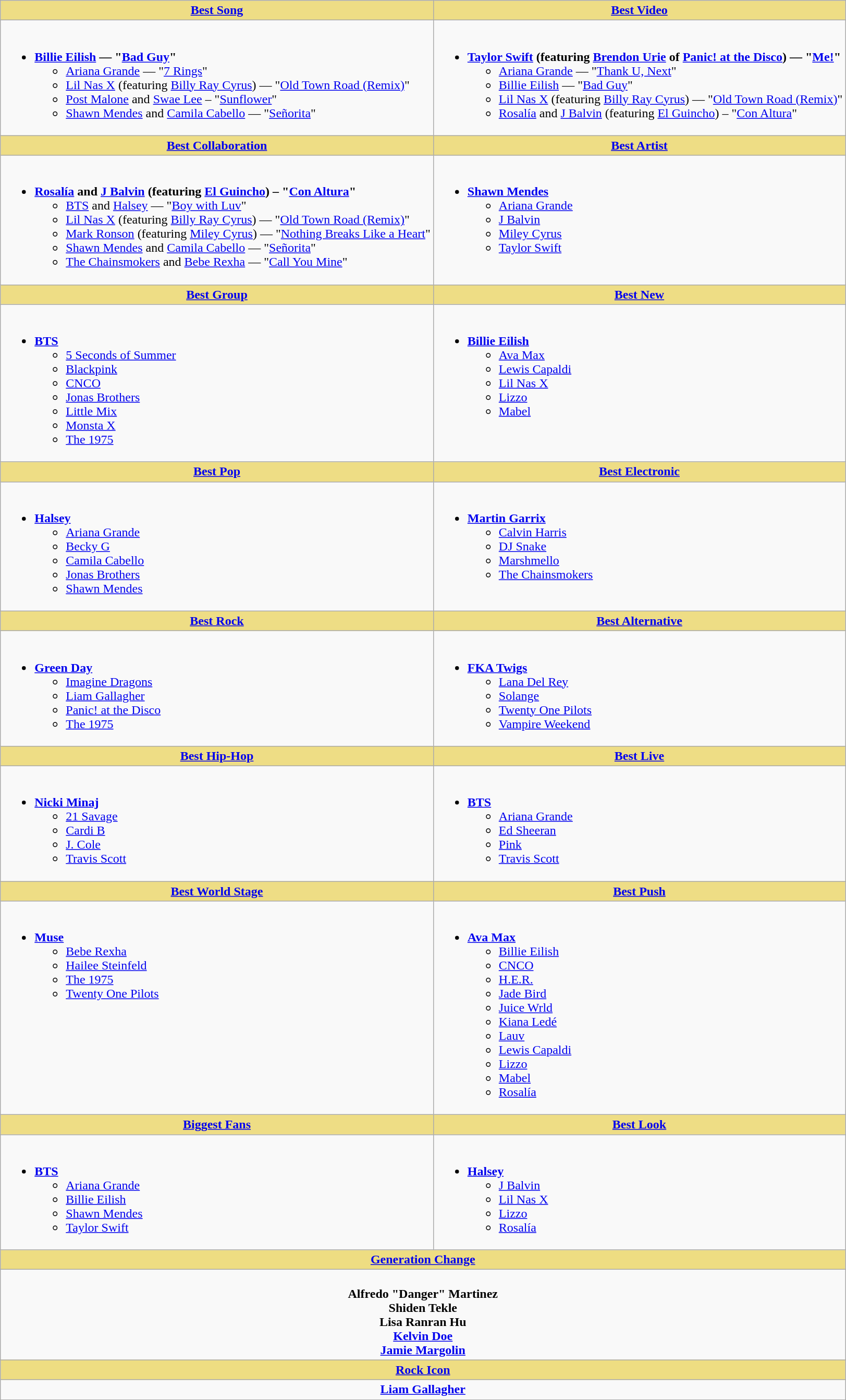<table class=wikitable style="width="100%">
<tr>
<th style="background:#EEDD85; width=50%"><a href='#'>Best Song</a></th>
<th style="background:#EEDD85; width=50%"><a href='#'>Best Video</a></th>
</tr>
<tr>
<td valign="top"><br><ul><li><strong><a href='#'>Billie Eilish</a> — "<a href='#'>Bad Guy</a>"</strong><ul><li><a href='#'>Ariana Grande</a> — "<a href='#'>7 Rings</a>"</li><li><a href='#'>Lil Nas X</a> (featuring <a href='#'>Billy Ray Cyrus</a>) — "<a href='#'>Old Town Road (Remix)</a>"</li><li><a href='#'>Post Malone</a> and <a href='#'>Swae Lee</a> – "<a href='#'>Sunflower</a>"</li><li><a href='#'>Shawn Mendes</a> and <a href='#'>Camila Cabello</a> — "<a href='#'>Señorita</a>"</li></ul></li></ul></td>
<td valign="top"><br><ul><li><strong><a href='#'>Taylor Swift</a> (featuring <a href='#'>Brendon Urie</a> of <a href='#'>Panic! at the Disco</a>) — "<a href='#'>Me!</a>"</strong><ul><li><a href='#'>Ariana Grande</a> — "<a href='#'>Thank U, Next</a>"</li><li><a href='#'>Billie Eilish</a> — "<a href='#'>Bad Guy</a>"</li><li><a href='#'>Lil Nas X</a> (featuring <a href='#'>Billy Ray Cyrus</a>) — "<a href='#'>Old Town Road (Remix)</a>"</li><li><a href='#'>Rosalía</a> and <a href='#'>J Balvin</a> (featuring <a href='#'>El Guincho</a>) – "<a href='#'>Con Altura</a>"</li></ul></li></ul></td>
</tr>
<tr>
<th style="background:#EEDD85; width=50%"><a href='#'>Best Collaboration</a></th>
<th style="background:#EEDD85; width=50%"><a href='#'>Best Artist</a></th>
</tr>
<tr>
<td valign="top"><br><ul><li><strong><a href='#'>Rosalía</a> and <a href='#'>J Balvin</a> (featuring <a href='#'>El Guincho</a>) – "<a href='#'>Con Altura</a>"</strong><ul><li><a href='#'>BTS</a> and <a href='#'>Halsey</a> — "<a href='#'>Boy with Luv</a>"</li><li><a href='#'>Lil Nas X</a> (featuring <a href='#'>Billy Ray Cyrus</a>) — "<a href='#'>Old Town Road (Remix)</a>"</li><li><a href='#'>Mark Ronson</a> (featuring <a href='#'>Miley Cyrus</a>) — "<a href='#'>Nothing Breaks Like a Heart</a>"</li><li><a href='#'>Shawn Mendes</a> and <a href='#'>Camila Cabello</a> — "<a href='#'>Señorita</a>"</li><li><a href='#'>The Chainsmokers</a> and <a href='#'>Bebe Rexha</a> — "<a href='#'>Call You Mine</a>"</li></ul></li></ul></td>
<td valign="top"><br><ul><li><strong><a href='#'>Shawn Mendes</a></strong><ul><li><a href='#'>Ariana Grande</a></li><li><a href='#'>J Balvin</a></li><li><a href='#'>Miley Cyrus</a></li><li><a href='#'>Taylor Swift</a></li></ul></li></ul></td>
</tr>
<tr>
<th style="background:#EEDD85; width=50%"><a href='#'>Best Group</a></th>
<th style="background:#EEDD85; width=50%"><a href='#'>Best New</a></th>
</tr>
<tr>
<td valign="top"><br><ul><li><strong><a href='#'>BTS</a></strong><ul><li><a href='#'>5 Seconds of Summer</a></li><li><a href='#'>Blackpink</a></li><li><a href='#'>CNCO</a></li><li><a href='#'>Jonas Brothers</a></li><li><a href='#'>Little Mix</a></li><li><a href='#'>Monsta X</a></li><li><a href='#'>The 1975</a></li></ul></li></ul></td>
<td valign="top"><br><ul><li><strong><a href='#'>Billie Eilish</a></strong><ul><li><a href='#'>Ava Max</a></li><li><a href='#'>Lewis Capaldi</a></li><li><a href='#'>Lil Nas X</a></li><li><a href='#'>Lizzo</a></li><li><a href='#'>Mabel</a></li></ul></li></ul></td>
</tr>
<tr>
<th style="background:#EEDD85; width=50%"><a href='#'>Best Pop</a></th>
<th style="background:#EEDD85; width=50%"><a href='#'>Best Electronic</a></th>
</tr>
<tr>
<td valign="top"><br><ul><li><strong><a href='#'>Halsey</a></strong><ul><li><a href='#'>Ariana Grande</a></li><li><a href='#'>Becky G</a></li><li><a href='#'>Camila Cabello</a></li><li><a href='#'>Jonas Brothers</a></li><li><a href='#'>Shawn Mendes</a></li></ul></li></ul></td>
<td valign="top"><br><ul><li><strong><a href='#'>Martin Garrix</a></strong><ul><li><a href='#'>Calvin Harris</a></li><li><a href='#'>DJ Snake</a></li><li><a href='#'>Marshmello</a></li><li><a href='#'>The Chainsmokers</a></li></ul></li></ul></td>
</tr>
<tr>
<th style="background:#EEDD85; width=50%"><a href='#'>Best Rock</a></th>
<th style="background:#EEDD85; width=50%"><a href='#'>Best Alternative</a></th>
</tr>
<tr>
<td valign="top"><br><ul><li><strong><a href='#'>Green Day</a></strong><ul><li><a href='#'>Imagine Dragons</a></li><li><a href='#'>Liam Gallagher</a></li><li><a href='#'>Panic! at the Disco</a></li><li><a href='#'>The 1975</a></li></ul></li></ul></td>
<td valign="top"><br><ul><li><strong><a href='#'>FKA Twigs</a></strong><ul><li><a href='#'>Lana Del Rey</a></li><li><a href='#'>Solange</a></li><li><a href='#'>Twenty One Pilots</a></li><li><a href='#'>Vampire Weekend</a></li></ul></li></ul></td>
</tr>
<tr>
<th style="background:#EEDD85; width=50%"><a href='#'>Best Hip-Hop</a></th>
<th style="background:#EEDD85; width=50%"><a href='#'>Best Live</a></th>
</tr>
<tr>
<td valign="top"><br><ul><li><strong><a href='#'>Nicki Minaj</a></strong><ul><li><a href='#'>21 Savage</a></li><li><a href='#'>Cardi B</a></li><li><a href='#'>J. Cole</a></li><li><a href='#'>Travis Scott</a></li></ul></li></ul></td>
<td valign="top"><br><ul><li><strong><a href='#'>BTS</a></strong><ul><li><a href='#'>Ariana Grande</a></li><li><a href='#'>Ed Sheeran</a></li><li><a href='#'>Pink</a></li><li><a href='#'>Travis Scott</a></li></ul></li></ul></td>
</tr>
<tr>
<th style="background:#EEDD85; width=50%"><a href='#'>Best World Stage</a></th>
<th style="background:#EEDD85; width=50%"><a href='#'>Best Push</a></th>
</tr>
<tr>
<td valign="top"><br><ul><li><strong><a href='#'>Muse</a></strong><ul><li><a href='#'>Bebe Rexha</a></li><li><a href='#'>Hailee Steinfeld</a></li><li><a href='#'>The 1975</a></li><li><a href='#'>Twenty One Pilots</a></li></ul></li></ul></td>
<td valign="top"><br><ul><li><strong><a href='#'>Ava Max</a></strong><ul><li><a href='#'>Billie Eilish</a></li><li><a href='#'>CNCO</a></li><li><a href='#'>H.E.R.</a></li><li><a href='#'>Jade Bird</a></li><li><a href='#'>Juice Wrld</a></li><li><a href='#'>Kiana Ledé</a></li><li><a href='#'>Lauv</a></li><li><a href='#'>Lewis Capaldi</a></li><li><a href='#'>Lizzo</a></li><li><a href='#'>Mabel</a></li><li><a href='#'>Rosalía</a></li></ul></li></ul></td>
</tr>
<tr>
<th style="background:#EEDD85; width=50%"><a href='#'>Biggest Fans</a></th>
<th style="background:#EEDD85; width=50%"><a href='#'>Best Look</a></th>
</tr>
<tr>
<td valign="top"><br><ul><li><strong><a href='#'>BTS</a></strong><ul><li><a href='#'>Ariana Grande</a></li><li><a href='#'>Billie Eilish</a></li><li><a href='#'>Shawn Mendes</a></li><li><a href='#'>Taylor Swift</a></li></ul></li></ul></td>
<td valign="top"><br><ul><li><strong><a href='#'>Halsey</a></strong><ul><li><a href='#'>J Balvin</a></li><li><a href='#'>Lil Nas X</a></li><li><a href='#'>Lizzo</a></li><li><a href='#'>Rosalía</a></li></ul></li></ul></td>
</tr>
<tr>
<th style="background:#EEDD82; width=50%" colspan="2"><a href='#'>Generation Change</a></th>
</tr>
<tr>
<td colspan="2" style="text-align: center;"><br><strong>Alfredo "Danger" Martinez</strong><br>
<strong>Shiden Tekle</strong><br>
<strong>Lisa Ranran Hu</strong><br>
<strong><a href='#'>Kelvin Doe</a></strong><br>
<strong><a href='#'>Jamie Margolin</a></strong><br></td>
</tr>
<tr>
<th style="background:#EEDD82; width=50%" colspan="2"><a href='#'>Rock Icon</a></th>
</tr>
<tr>
<td colspan="2" style="text-align: center;"><strong><a href='#'>Liam Gallagher</a></strong></td>
</tr>
</table>
